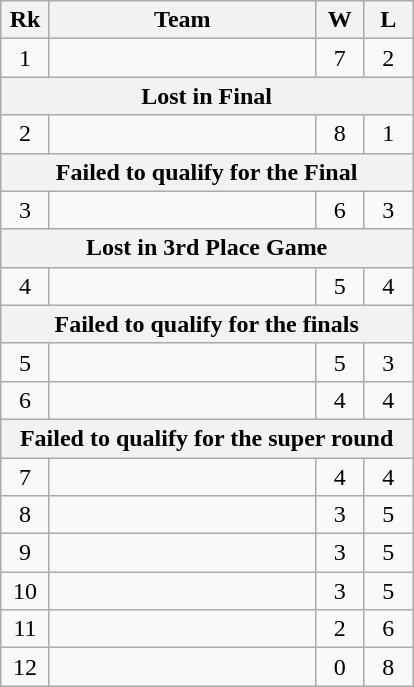<table class=wikitable style=text-align:center>
<tr>
<th width=25>Rk</th>
<th width=170>Team</th>
<th width=25>W</th>
<th width=25>L</th>
</tr>
<tr>
<td>1</td>
<td align=left></td>
<td>7</td>
<td>2</td>
</tr>
<tr>
<th colspan="6">Lost in Final</th>
</tr>
<tr>
<td>2</td>
<td align=left></td>
<td>8</td>
<td>1</td>
</tr>
<tr>
<th colspan="6">Failed to qualify for the Final</th>
</tr>
<tr>
<td>3</td>
<td align=left></td>
<td>6</td>
<td>3</td>
</tr>
<tr>
<th colspan="6">Lost in 3rd Place Game</th>
</tr>
<tr>
<td>4</td>
<td align=left></td>
<td>5</td>
<td>4</td>
</tr>
<tr>
<th colspan="6">Failed to qualify for the finals</th>
</tr>
<tr>
<td>5</td>
<td align=left></td>
<td>5</td>
<td>3</td>
</tr>
<tr>
<td>6</td>
<td align=left></td>
<td>4</td>
<td>4</td>
</tr>
<tr>
<th colspan="6">Failed to qualify for the super round</th>
</tr>
<tr>
<td>7</td>
<td align=left></td>
<td>4</td>
<td>4</td>
</tr>
<tr>
<td>8</td>
<td align=left></td>
<td>3</td>
<td>5</td>
</tr>
<tr>
<td>9</td>
<td align=left></td>
<td>3</td>
<td>5</td>
</tr>
<tr>
<td>10</td>
<td align=left></td>
<td>3</td>
<td>5</td>
</tr>
<tr>
<td>11</td>
<td align=left></td>
<td>2</td>
<td>6</td>
</tr>
<tr>
<td>12</td>
<td align=left></td>
<td>0</td>
<td>8</td>
</tr>
</table>
